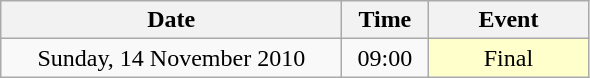<table class = "wikitable" style="text-align:center;">
<tr>
<th width=220>Date</th>
<th width=50>Time</th>
<th width=100>Event</th>
</tr>
<tr>
<td>Sunday, 14 November 2010</td>
<td>09:00</td>
<td bgcolor=ffffcc>Final</td>
</tr>
</table>
